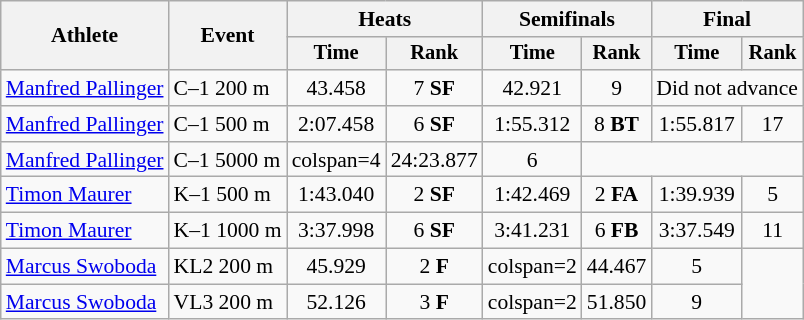<table class=wikitable style="font-size:90%">
<tr>
<th rowspan="2">Athlete</th>
<th rowspan="2">Event</th>
<th colspan=2>Heats</th>
<th colspan=2>Semifinals</th>
<th colspan=2>Final</th>
</tr>
<tr style="font-size:95%">
<th>Time</th>
<th>Rank</th>
<th>Time</th>
<th>Rank</th>
<th>Time</th>
<th>Rank</th>
</tr>
<tr align=center>
<td align=left><a href='#'>Manfred Pallinger</a></td>
<td align=left>C–1 200 m</td>
<td>43.458</td>
<td>7 <strong>SF</strong></td>
<td>42.921</td>
<td>9</td>
<td colspan=2>Did not advance</td>
</tr>
<tr align=center>
<td align=left><a href='#'>Manfred Pallinger</a></td>
<td align=left>C–1 500 m</td>
<td>2:07.458</td>
<td>6 <strong>SF</strong></td>
<td>1:55.312</td>
<td>8 <strong>BT</strong></td>
<td>1:55.817</td>
<td>17</td>
</tr>
<tr align=center>
<td align=left><a href='#'>Manfred Pallinger</a></td>
<td align=left>C–1 5000 m</td>
<td>colspan=4</td>
<td>24:23.877</td>
<td>6</td>
</tr>
<tr align=center>
<td align=left><a href='#'>Timon Maurer</a></td>
<td align=left>K–1 500 m</td>
<td>1:43.040</td>
<td>2 <strong>SF</strong></td>
<td>1:42.469</td>
<td>2 <strong>FA</strong></td>
<td>1:39.939</td>
<td>5</td>
</tr>
<tr align=center>
<td align=left><a href='#'>Timon Maurer</a></td>
<td align=left>K–1 1000 m</td>
<td>3:37.998</td>
<td>6 <strong>SF</strong></td>
<td>3:41.231</td>
<td>6 <strong>FB</strong></td>
<td>3:37.549</td>
<td>11</td>
</tr>
<tr align=center>
<td align=left><a href='#'>Marcus Swoboda</a></td>
<td align=left>KL2 200 m</td>
<td>45.929</td>
<td>2 <strong>F</strong></td>
<td>colspan=2</td>
<td>44.467</td>
<td>5</td>
</tr>
<tr align=center>
<td align=left><a href='#'>Marcus Swoboda</a></td>
<td align=left>VL3 200 m</td>
<td>52.126</td>
<td>3 <strong>F</strong></td>
<td>colspan=2</td>
<td>51.850</td>
<td>9</td>
</tr>
</table>
